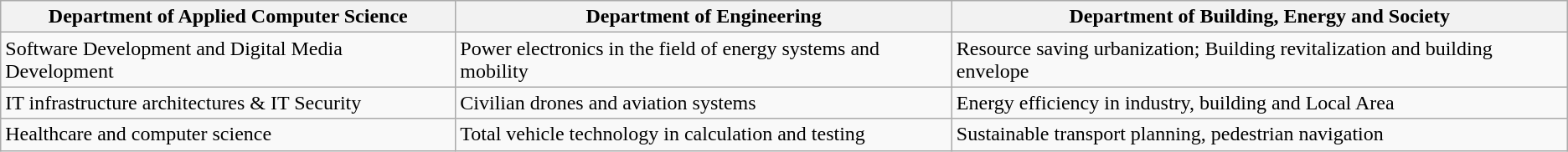<table class="wikitable sortable">
<tr>
<th>Department of Applied Computer Science</th>
<th>Department of Engineering</th>
<th>Department of Building, Energy and Society</th>
</tr>
<tr>
<td>Software Development and Digital Media Development</td>
<td>Power electronics in the field of energy systems and mobility</td>
<td>Resource saving urbanization; Building revitalization and building envelope</td>
</tr>
<tr>
<td>IT infrastructure architectures & IT Security</td>
<td>Civilian drones and aviation systems</td>
<td>Energy efficiency in industry, building and Local Area</td>
</tr>
<tr>
<td>Healthcare and computer science</td>
<td>Total vehicle technology in calculation and testing</td>
<td>Sustainable transport planning, pedestrian navigation</td>
</tr>
</table>
